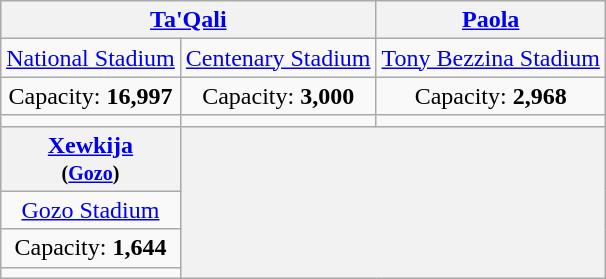<table class="wikitable" style="margin:1em auto; text-align:center;">
<tr>
<th colspan=2><a href='#'>Ta'Qali</a></th>
<th><a href='#'>Paola</a></th>
</tr>
<tr>
<td><a href='#'>National Stadium</a></td>
<td><a href='#'>Centenary Stadium</a></td>
<td><a href='#'>Tony Bezzina Stadium</a></td>
</tr>
<tr>
<td>Capacity: <strong>16,997</strong></td>
<td>Capacity: <strong>3,000</strong></td>
<td>Capacity: <strong>2,968</strong></td>
</tr>
<tr>
<td></td>
<td></td>
<td></td>
</tr>
<tr>
<th><a href='#'>Xewkija</a><br><small>(<a href='#'>Gozo</a>)</small></th>
<th rowspan=4 colspan=5 text-align="center"></th>
</tr>
<tr>
<td><a href='#'>Gozo Stadium</a><br></td>
</tr>
<tr>
<td>Capacity: <strong>1,644</strong></td>
</tr>
<tr>
<td></td>
</tr>
</table>
